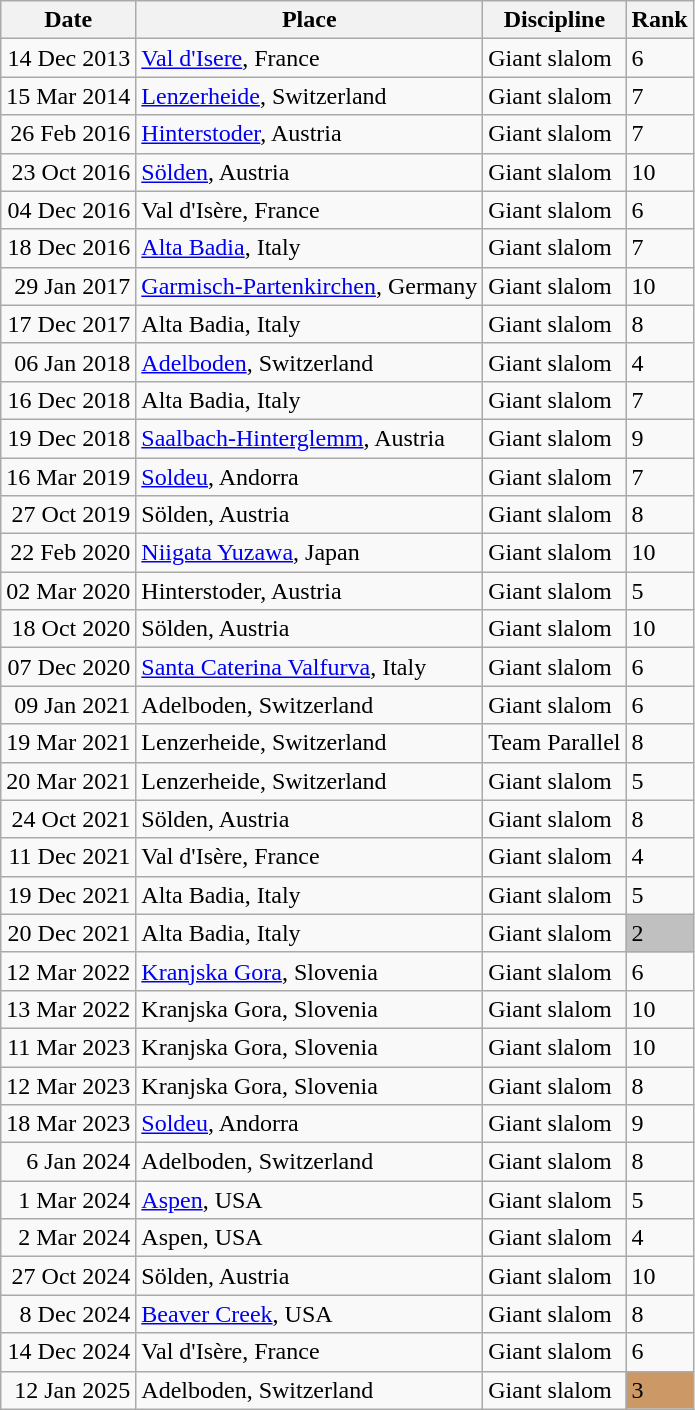<table class="wikitable sortable" >
<tr>
<th>Date</th>
<th>Place</th>
<th>Discipline</th>
<th>Rank</th>
</tr>
<tr>
<td align=right>14 Dec 2013</td>
<td align=left> <a href='#'>Val d'Isere</a>, France</td>
<td>Giant slalom</td>
<td>6</td>
</tr>
<tr>
<td align=right>15 Mar 2014</td>
<td align=left> <a href='#'>Lenzerheide</a>, Switzerland</td>
<td>Giant slalom</td>
<td>7</td>
</tr>
<tr>
<td align=right>26 Feb 2016</td>
<td align=left> <a href='#'>Hinterstoder</a>, Austria</td>
<td>Giant slalom</td>
<td>7</td>
</tr>
<tr>
<td align=right>23 Oct 2016</td>
<td align=left> <a href='#'>Sölden</a>, Austria</td>
<td>Giant slalom</td>
<td>10</td>
</tr>
<tr>
<td align=right>04 Dec 2016</td>
<td align=left> Val d'Isère, France</td>
<td>Giant slalom</td>
<td>6</td>
</tr>
<tr>
<td align=right>18 Dec 2016</td>
<td align=left> <a href='#'>Alta Badia</a>, Italy</td>
<td>Giant slalom</td>
<td>7</td>
</tr>
<tr>
<td align=right>29 Jan 2017</td>
<td align=left> <a href='#'>Garmisch-Partenkirchen</a>, Germany</td>
<td>Giant slalom</td>
<td>10</td>
</tr>
<tr>
<td align=right>17 Dec 2017</td>
<td align=left> Alta Badia, Italy</td>
<td>Giant slalom</td>
<td>8</td>
</tr>
<tr>
<td align=right>06 Jan 2018</td>
<td align=left> <a href='#'>Adelboden</a>, Switzerland</td>
<td>Giant slalom</td>
<td>4</td>
</tr>
<tr>
<td align=right>16 Dec 2018</td>
<td align=left> Alta Badia, Italy</td>
<td>Giant slalom</td>
<td>7</td>
</tr>
<tr>
<td align=right>19 Dec 2018</td>
<td align=left> <a href='#'>Saalbach-Hinterglemm</a>, Austria</td>
<td>Giant slalom</td>
<td>9</td>
</tr>
<tr>
<td align=right>16 Mar 2019</td>
<td align=left> <a href='#'>Soldeu</a>, Andorra</td>
<td>Giant slalom</td>
<td>7</td>
</tr>
<tr>
<td align=right>27 Oct 2019</td>
<td align=left> Sölden, Austria</td>
<td>Giant slalom</td>
<td>8</td>
</tr>
<tr>
<td align=right>22 Feb 2020</td>
<td align=left> <a href='#'>Niigata Yuzawa</a>, Japan</td>
<td>Giant slalom</td>
<td>10</td>
</tr>
<tr>
<td align=right>02 Mar 2020</td>
<td align=left> Hinterstoder, Austria</td>
<td>Giant slalom</td>
<td>5</td>
</tr>
<tr>
<td align=right>18 Oct 2020</td>
<td align=left> Sölden, Austria</td>
<td>Giant slalom</td>
<td>10</td>
</tr>
<tr>
<td align=right>07 Dec 2020</td>
<td align=left> <a href='#'>Santa Caterina Valfurva</a>, Italy</td>
<td>Giant slalom</td>
<td>6</td>
</tr>
<tr>
<td align=right>09 Jan 2021</td>
<td align=left> Adelboden, Switzerland</td>
<td>Giant slalom</td>
<td>6</td>
</tr>
<tr>
<td align=right>19 Mar 2021</td>
<td align=left> Lenzerheide, Switzerland</td>
<td>Team Parallel</td>
<td>8</td>
</tr>
<tr>
<td align=right>20 Mar 2021</td>
<td align=left> Lenzerheide, Switzerland</td>
<td>Giant slalom</td>
<td>5</td>
</tr>
<tr>
<td align=right>24 Oct 2021</td>
<td align=left> Sölden, Austria</td>
<td>Giant slalom</td>
<td>8</td>
</tr>
<tr>
<td align=right>11 Dec 2021</td>
<td align=left> Val d'Isère, France</td>
<td>Giant slalom</td>
<td>4</td>
</tr>
<tr>
<td align=right>19 Dec 2021</td>
<td align=left> Alta Badia, Italy</td>
<td>Giant slalom</td>
<td>5</td>
</tr>
<tr>
<td align=right>20 Dec 2021</td>
<td align=left> Alta Badia, Italy</td>
<td>Giant slalom</td>
<td bgcolor=silver>2</td>
</tr>
<tr>
<td align=right>12 Mar 2022</td>
<td align=left> <a href='#'>Kranjska Gora</a>, Slovenia</td>
<td>Giant slalom</td>
<td>6</td>
</tr>
<tr>
<td align=right>13 Mar 2022</td>
<td align=left> Kranjska Gora, Slovenia</td>
<td>Giant slalom</td>
<td>10</td>
</tr>
<tr>
<td align=right>11 Mar 2023</td>
<td align=left> Kranjska Gora, Slovenia</td>
<td>Giant slalom</td>
<td>10</td>
</tr>
<tr>
<td align=right>12 Mar 2023</td>
<td align=left> Kranjska Gora, Slovenia</td>
<td>Giant slalom</td>
<td>8</td>
</tr>
<tr>
<td align=right>18 Mar 2023</td>
<td align=left> <a href='#'>Soldeu</a>, Andorra</td>
<td>Giant slalom</td>
<td>9</td>
</tr>
<tr>
<td align=right>6 Jan 2024</td>
<td align=left> Adelboden, Switzerland</td>
<td>Giant slalom</td>
<td>8</td>
</tr>
<tr>
<td align=right>1 Mar 2024</td>
<td align=left> <a href='#'>Aspen</a>, USA</td>
<td>Giant slalom</td>
<td>5</td>
</tr>
<tr>
<td align=right>2 Mar 2024</td>
<td align=left> Aspen, USA</td>
<td>Giant slalom</td>
<td>4</td>
</tr>
<tr>
<td align=right>27 Oct 2024</td>
<td align=left> Sölden, Austria</td>
<td>Giant slalom</td>
<td>10</td>
</tr>
<tr>
<td align=right>8 Dec 2024</td>
<td align=left> <a href='#'>Beaver Creek</a>, USA</td>
<td>Giant slalom</td>
<td>8</td>
</tr>
<tr>
<td align=right>14 Dec 2024</td>
<td align=left> Val d'Isère, France</td>
<td>Giant slalom</td>
<td>6</td>
</tr>
<tr>
<td align=right>12 Jan 2025</td>
<td align=left> Adelboden, Switzerland</td>
<td>Giant slalom</td>
<td style="background:#c96;">3</td>
</tr>
</table>
